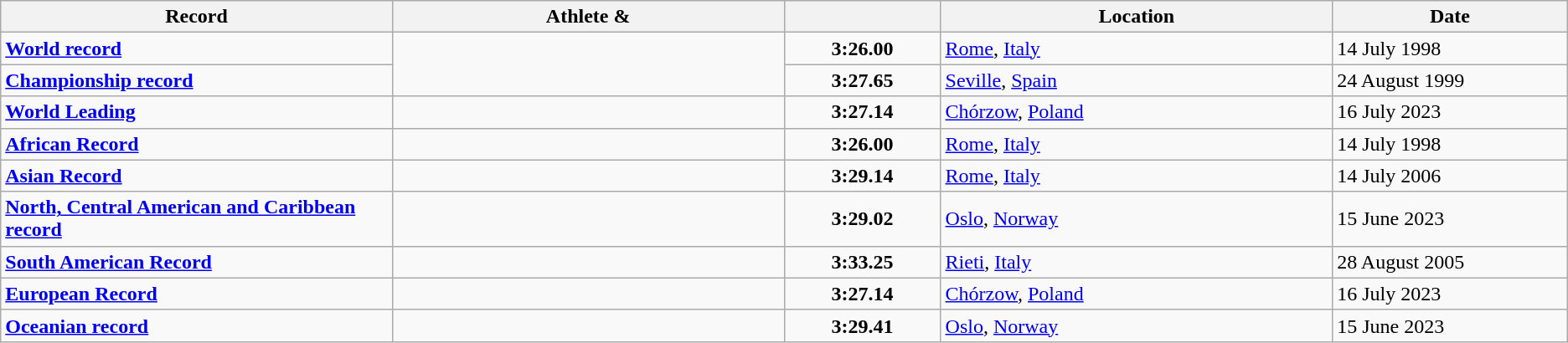<table class="wikitable">
<tr>
<th width=25% align=center>Record</th>
<th width=25% align=center>Athlete & </th>
<th width=10% align=center></th>
<th width=25% align=center>Location</th>
<th width=15% align=center>Date</th>
</tr>
<tr>
<td><strong><a href='#'>World record</a></strong></td>
<td rowspan="2"></td>
<td align=center><strong>3:26.00</strong></td>
<td><a href='#'>Rome</a>, <a href='#'>Italy</a></td>
<td>14 July 1998</td>
</tr>
<tr>
<td><strong><a href='#'>Championship record</a></strong></td>
<td align="center"><strong>3:27.65</strong></td>
<td><a href='#'>Seville</a>, <a href='#'>Spain</a></td>
<td>24 August 1999</td>
</tr>
<tr>
<td><strong><a href='#'>World Leading</a></strong></td>
<td></td>
<td align="center"><strong>3:27.14</strong></td>
<td><a href='#'>Chórzow</a>, <a href='#'>Poland</a></td>
<td>16 July 2023</td>
</tr>
<tr>
<td><strong><a href='#'>African Record</a></strong></td>
<td></td>
<td align="center"><strong>3:26.00</strong></td>
<td><a href='#'>Rome</a>, <a href='#'>Italy</a></td>
<td>14 July 1998</td>
</tr>
<tr>
<td><strong><a href='#'>Asian Record</a></strong></td>
<td></td>
<td align=center><strong>3:29.14</strong></td>
<td><a href='#'>Rome</a>, <a href='#'>Italy</a></td>
<td>14 July 2006</td>
</tr>
<tr>
<td><strong><a href='#'>North, Central American and Caribbean record</a></strong></td>
<td></td>
<td align=center><strong>3:29.02</strong></td>
<td><a href='#'>Oslo</a>, <a href='#'>Norway</a></td>
<td>15 June 2023</td>
</tr>
<tr>
<td><strong><a href='#'>South American Record</a></strong></td>
<td></td>
<td align=center><strong>3:33.25</strong></td>
<td><a href='#'>Rieti</a>, <a href='#'>Italy</a></td>
<td>28 August 2005</td>
</tr>
<tr>
<td><strong><a href='#'>European Record</a></strong></td>
<td></td>
<td align=center><strong>3:27.14</strong></td>
<td><a href='#'>Chórzow</a>, <a href='#'>Poland</a></td>
<td>16 July 2023</td>
</tr>
<tr>
<td><strong><a href='#'>Oceanian record</a></strong></td>
<td></td>
<td align=center><strong>3:29.41</strong></td>
<td><a href='#'>Oslo</a>, <a href='#'>Norway</a></td>
<td>15 June 2023</td>
</tr>
</table>
